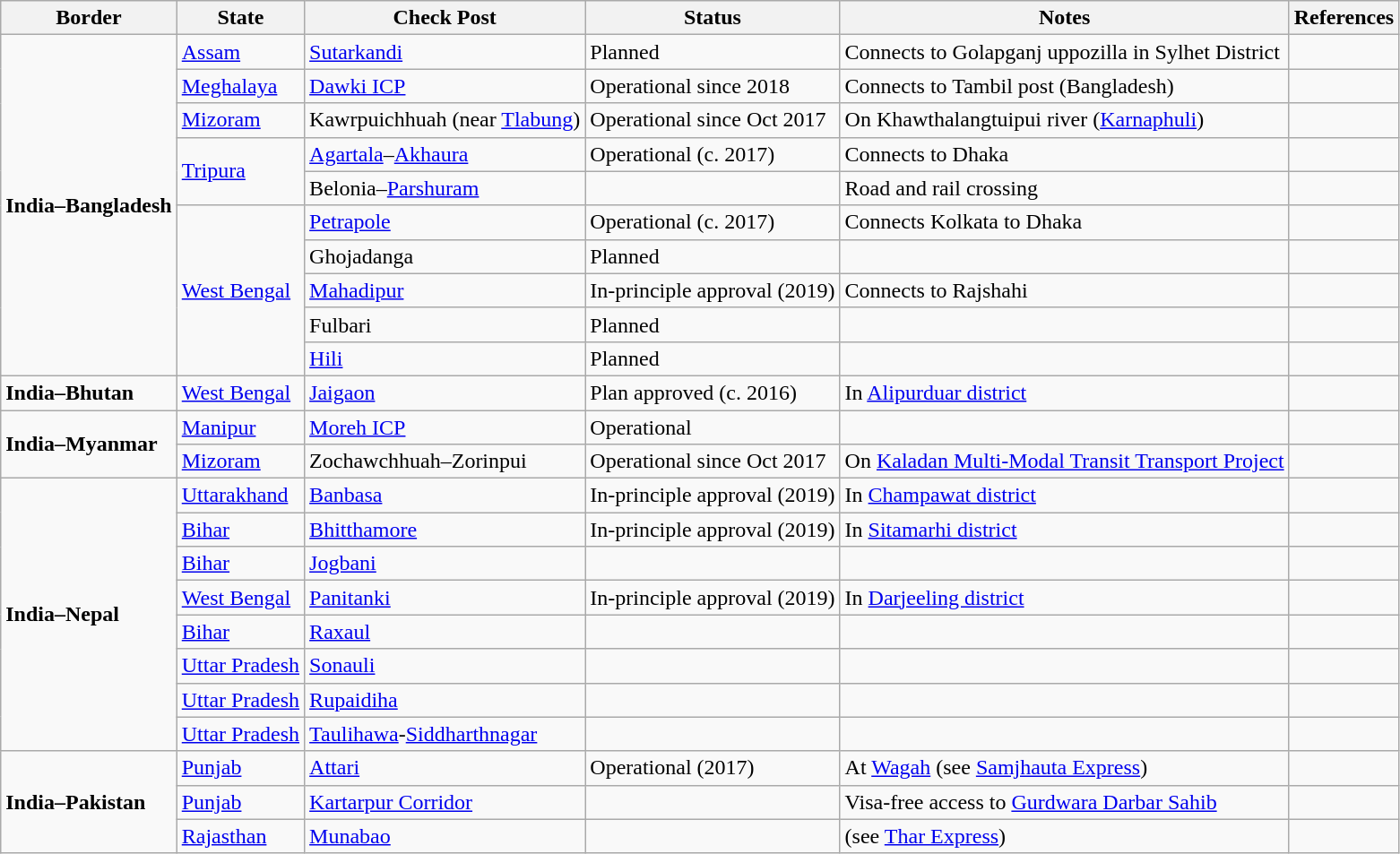<table class="wikitable sortable">
<tr>
<th>Border</th>
<th>State</th>
<th>Check Post</th>
<th>Status</th>
<th>Notes</th>
<th>References</th>
</tr>
<tr>
<td rowspan="10"><strong>India–Bangladesh</strong></td>
<td><a href='#'>Assam</a></td>
<td><a href='#'>Sutarkandi</a></td>
<td>Planned</td>
<td>Connects to Golapganj uppozilla in Sylhet District</td>
<td></td>
</tr>
<tr>
<td><a href='#'>Meghalaya</a></td>
<td><a href='#'>Dawki ICP</a></td>
<td>Operational since 2018</td>
<td>Connects to Tambil post (Bangladesh)</td>
<td></td>
</tr>
<tr>
<td><a href='#'>Mizoram</a></td>
<td>Kawrpuichhuah (near <a href='#'>Tlabung</a>)</td>
<td>Operational since Oct 2017</td>
<td>On Khawthalangtuipui river (<a href='#'>Karnaphuli</a>)</td>
<td></td>
</tr>
<tr>
<td rowspan="2"><a href='#'>Tripura</a></td>
<td><a href='#'>Agartala</a>–<a href='#'>Akhaura</a></td>
<td>Operational (c. 2017)</td>
<td>Connects to Dhaka</td>
<td></td>
</tr>
<tr>
<td>Belonia–<a href='#'>Parshuram</a></td>
<td></td>
<td>Road and rail crossing</td>
<td></td>
</tr>
<tr>
<td rowspan="5"><a href='#'>West Bengal</a></td>
<td><a href='#'>Petrapole</a></td>
<td>Operational (c. 2017)</td>
<td>Connects Kolkata to Dhaka</td>
<td></td>
</tr>
<tr>
<td>Ghojadanga</td>
<td>Planned</td>
<td></td>
<td></td>
</tr>
<tr>
<td><a href='#'>Mahadipur</a></td>
<td>In-principle approval (2019)</td>
<td>Connects to Rajshahi</td>
<td></td>
</tr>
<tr>
<td>Fulbari</td>
<td>Planned</td>
<td></td>
<td></td>
</tr>
<tr>
<td><a href='#'>Hili</a></td>
<td>Planned</td>
<td></td>
<td></td>
</tr>
<tr>
<td><strong>India–Bhutan</strong></td>
<td><a href='#'>West Bengal</a></td>
<td><a href='#'>Jaigaon</a></td>
<td>Plan approved (c. 2016)</td>
<td>In <a href='#'>Alipurduar district</a></td>
<td></td>
</tr>
<tr>
<td rowspan="2"><strong>India–Myanmar</strong></td>
<td><a href='#'>Manipur</a></td>
<td><a href='#'>Moreh ICP</a></td>
<td>Operational</td>
<td></td>
<td></td>
</tr>
<tr>
<td><a href='#'>Mizoram</a></td>
<td>Zochawchhuah–Zorinpui</td>
<td>Operational since Oct 2017</td>
<td>On <a href='#'>Kaladan Multi-Modal Transit Transport Project</a></td>
<td></td>
</tr>
<tr>
<td rowspan="8"><strong>India–Nepal</strong></td>
<td><a href='#'>Uttarakhand</a></td>
<td><a href='#'>Banbasa</a></td>
<td>In-principle approval (2019)</td>
<td>In <a href='#'>Champawat district</a></td>
<td></td>
</tr>
<tr>
<td><a href='#'>Bihar</a></td>
<td><a href='#'>Bhitthamore</a></td>
<td>In-principle approval (2019)</td>
<td>In <a href='#'>Sitamarhi district</a></td>
<td></td>
</tr>
<tr>
<td><a href='#'>Bihar</a></td>
<td><a href='#'>Jogbani</a></td>
<td></td>
<td></td>
<td></td>
</tr>
<tr>
<td><a href='#'>West Bengal</a></td>
<td><a href='#'>Panitanki</a></td>
<td>In-principle approval (2019)</td>
<td>In <a href='#'>Darjeeling district</a></td>
<td></td>
</tr>
<tr>
<td><a href='#'>Bihar</a></td>
<td><a href='#'>Raxaul</a></td>
<td></td>
<td></td>
<td></td>
</tr>
<tr>
<td><a href='#'>Uttar Pradesh</a></td>
<td><a href='#'>Sonauli</a></td>
<td></td>
<td></td>
<td></td>
</tr>
<tr>
<td><a href='#'>Uttar Pradesh</a></td>
<td><a href='#'>Rupaidiha</a></td>
<td></td>
<td></td>
<td></td>
</tr>
<tr>
<td><a href='#'>Uttar Pradesh</a></td>
<td><a href='#'>Taulihawa</a>-<a href='#'>Siddharthnagar</a></td>
<td></td>
<td></td>
<td></td>
</tr>
<tr>
<td rowspan="3"><strong>India–Pakistan</strong></td>
<td><a href='#'>Punjab</a></td>
<td><a href='#'>Attari</a></td>
<td>Operational (2017)</td>
<td>At <a href='#'>Wagah</a> (see <a href='#'>Samjhauta Express</a>)</td>
<td></td>
</tr>
<tr>
<td><a href='#'>Punjab</a></td>
<td><a href='#'>Kartarpur Corridor</a></td>
<td></td>
<td>Visa-free access to <a href='#'>Gurdwara Darbar Sahib</a></td>
<td></td>
</tr>
<tr>
<td><a href='#'>Rajasthan</a></td>
<td><a href='#'>Munabao</a></td>
<td></td>
<td>(see <a href='#'>Thar Express</a>)</td>
<td></td>
</tr>
</table>
